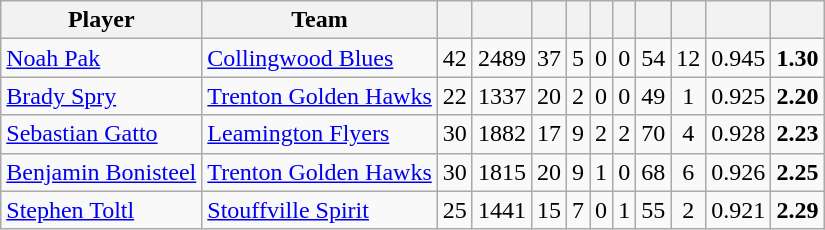<table class="wikitable" style="text-align:center">
<tr>
<th width:25%;">Player</th>
<th width:25%;">Team</th>
<th width:5%;"></th>
<th width:5%;"></th>
<th width:5%;"></th>
<th width:5%;"></th>
<th width:5%;"></th>
<th width:5%;"></th>
<th width:5%;"></th>
<th width:5%;"></th>
<th width:5%;"></th>
<th width:5%;"></th>
</tr>
<tr>
<td align=left><a href='#'>Noah Pak</a></td>
<td align=left><a href='#'>Collingwood Blues</a></td>
<td>42</td>
<td>2489</td>
<td>37</td>
<td>5</td>
<td>0</td>
<td>0</td>
<td>54</td>
<td>12</td>
<td>0.945</td>
<td><strong>1.30</strong></td>
</tr>
<tr>
<td align=left><a href='#'>Brady Spry</a></td>
<td align=left><a href='#'>Trenton Golden Hawks</a></td>
<td>22</td>
<td>1337</td>
<td>20</td>
<td>2</td>
<td>0</td>
<td>0</td>
<td>49</td>
<td>1</td>
<td>0.925</td>
<td><strong>2.20</strong></td>
</tr>
<tr>
<td align=left><a href='#'>Sebastian Gatto</a></td>
<td align=left><a href='#'>Leamington Flyers</a></td>
<td>30</td>
<td>1882</td>
<td>17</td>
<td>9</td>
<td>2</td>
<td>2</td>
<td>70</td>
<td>4</td>
<td>0.928</td>
<td><strong>2.23</strong></td>
</tr>
<tr>
<td align=left><a href='#'>Benjamin Bonisteel</a></td>
<td align=left><a href='#'>Trenton Golden Hawks</a></td>
<td>30</td>
<td>1815</td>
<td>20</td>
<td>9</td>
<td>1</td>
<td>0</td>
<td>68</td>
<td>6</td>
<td>0.926</td>
<td><strong>2.25</strong></td>
</tr>
<tr>
<td align=left><a href='#'>Stephen Toltl</a></td>
<td align=left><a href='#'>Stouffville Spirit</a></td>
<td>25</td>
<td>1441</td>
<td>15</td>
<td>7</td>
<td>0</td>
<td>1</td>
<td>55</td>
<td>2</td>
<td>0.921</td>
<td><strong>2.29</strong></td>
</tr>
</table>
